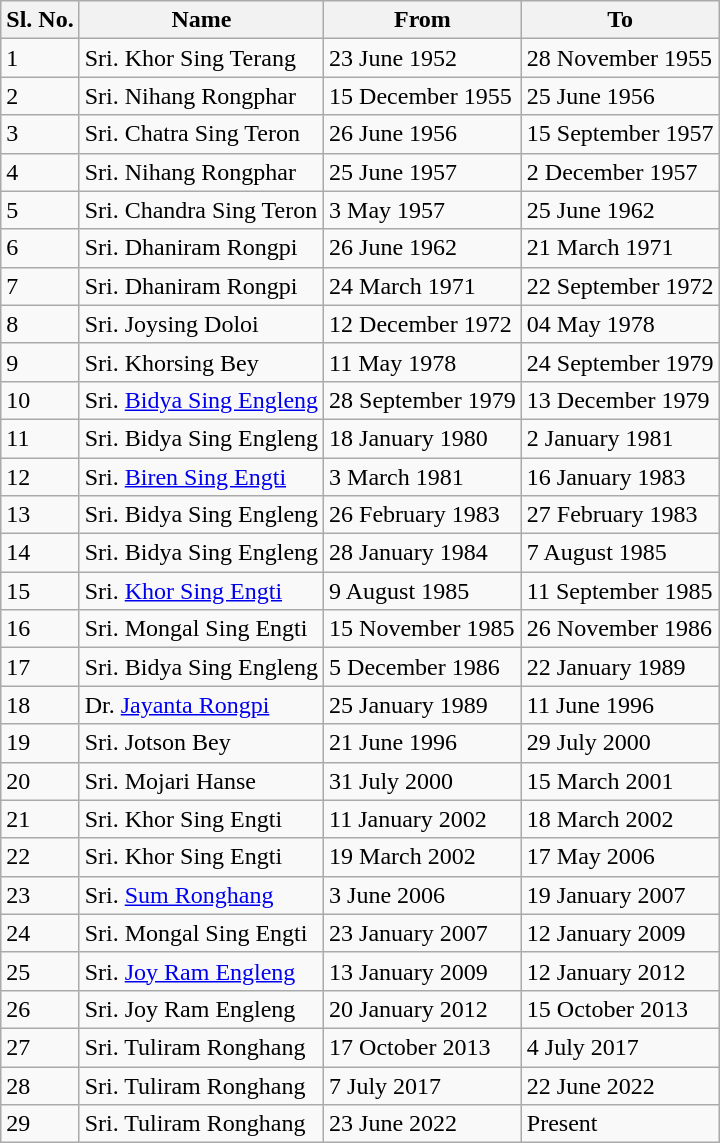<table class="wikitable">
<tr>
<th>Sl. No.</th>
<th>Name</th>
<th>From</th>
<th>To</th>
</tr>
<tr>
<td>1</td>
<td>Sri. Khor Sing Terang</td>
<td>23 June 1952</td>
<td>28 November 1955</td>
</tr>
<tr>
<td>2</td>
<td>Sri. Nihang Rongphar</td>
<td>15 December 1955</td>
<td>25 June 1956</td>
</tr>
<tr>
<td>3</td>
<td>Sri. Chatra Sing Teron</td>
<td>26 June 1956</td>
<td>15 September 1957</td>
</tr>
<tr>
<td>4</td>
<td>Sri. Nihang Rongphar</td>
<td>25 June 1957</td>
<td>2 December 1957</td>
</tr>
<tr>
<td>5</td>
<td>Sri. Chandra Sing Teron</td>
<td>3 May 1957</td>
<td>25 June 1962</td>
</tr>
<tr>
<td>6</td>
<td>Sri. Dhaniram Rongpi</td>
<td>26 June 1962</td>
<td>21 March 1971</td>
</tr>
<tr>
<td>7</td>
<td>Sri. Dhaniram Rongpi</td>
<td>24 March 1971</td>
<td>22 September 1972</td>
</tr>
<tr>
<td>8</td>
<td>Sri. Joysing Doloi</td>
<td>12 December 1972</td>
<td>04 May 1978</td>
</tr>
<tr>
<td>9</td>
<td>Sri. Khorsing Bey</td>
<td>11 May 1978</td>
<td>24 September 1979</td>
</tr>
<tr>
<td>10</td>
<td>Sri. <a href='#'>Bidya Sing Engleng</a></td>
<td>28 September 1979</td>
<td>13 December 1979</td>
</tr>
<tr>
<td>11</td>
<td>Sri. Bidya Sing Engleng</td>
<td>18 January 1980</td>
<td>2 January 1981</td>
</tr>
<tr>
<td>12</td>
<td>Sri. <a href='#'>Biren Sing Engti</a></td>
<td>3 March 1981</td>
<td>16 January 1983</td>
</tr>
<tr>
<td>13</td>
<td>Sri. Bidya Sing Engleng</td>
<td>26 February 1983</td>
<td>27 February 1983</td>
</tr>
<tr>
<td>14</td>
<td>Sri. Bidya Sing Engleng</td>
<td>28 January 1984</td>
<td>7 August 1985</td>
</tr>
<tr>
<td>15</td>
<td>Sri. <a href='#'>Khor Sing Engti</a></td>
<td>9 August 1985</td>
<td>11 September 1985</td>
</tr>
<tr>
<td>16</td>
<td>Sri. Mongal Sing Engti</td>
<td>15 November 1985</td>
<td>26 November 1986</td>
</tr>
<tr>
<td>17</td>
<td>Sri. Bidya Sing Engleng</td>
<td>5 December 1986</td>
<td>22 January 1989</td>
</tr>
<tr>
<td>18</td>
<td>Dr. <a href='#'>Jayanta Rongpi</a></td>
<td>25 January 1989</td>
<td>11 June 1996</td>
</tr>
<tr>
<td>19</td>
<td>Sri. Jotson Bey</td>
<td>21 June 1996</td>
<td>29 July 2000</td>
</tr>
<tr>
<td>20</td>
<td>Sri. Mojari Hanse</td>
<td>31 July 2000</td>
<td>15 March 2001</td>
</tr>
<tr>
<td>21</td>
<td>Sri. Khor Sing Engti</td>
<td>11 January 2002</td>
<td>18 March 2002</td>
</tr>
<tr>
<td>22</td>
<td>Sri. Khor Sing Engti</td>
<td>19 March 2002</td>
<td>17 May 2006</td>
</tr>
<tr>
<td>23</td>
<td>Sri. <a href='#'>Sum Ronghang</a></td>
<td>3 June 2006</td>
<td>19 January 2007</td>
</tr>
<tr>
<td>24</td>
<td>Sri. Mongal Sing Engti</td>
<td>23 January 2007</td>
<td>12 January 2009</td>
</tr>
<tr>
<td>25</td>
<td>Sri. <a href='#'>Joy Ram Engleng</a></td>
<td>13 January 2009</td>
<td>12 January 2012</td>
</tr>
<tr>
<td>26</td>
<td>Sri. Joy Ram Engleng</td>
<td>20 January 2012</td>
<td>15 October 2013</td>
</tr>
<tr>
<td>27</td>
<td>Sri. Tuliram Ronghang</td>
<td>17 October 2013</td>
<td>4 July 2017</td>
</tr>
<tr>
<td>28</td>
<td>Sri. Tuliram Ronghang</td>
<td>7 July 2017</td>
<td>22 June 2022</td>
</tr>
<tr>
<td>29</td>
<td>Sri. Tuliram Ronghang</td>
<td>23 June 2022</td>
<td>Present</td>
</tr>
</table>
